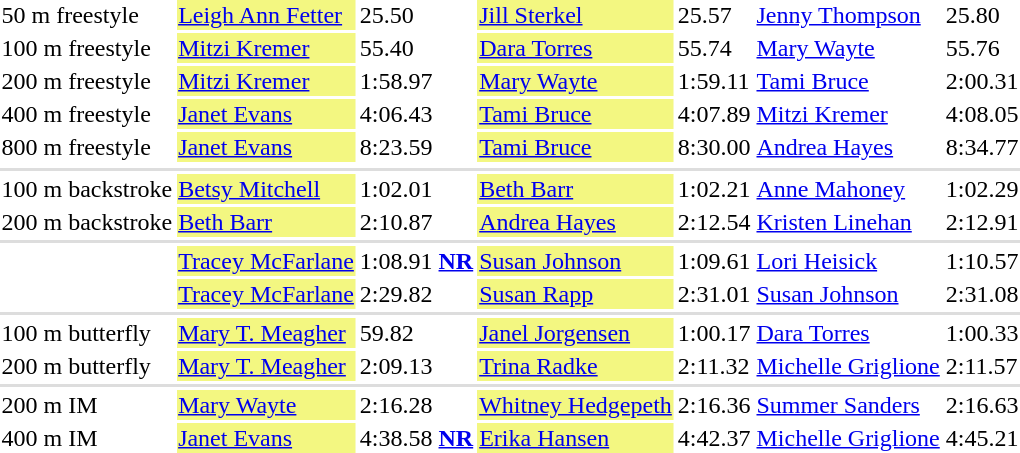<table>
<tr valign="top">
<td>50 m freestyle</td>
<td bgcolor=#F3F781><a href='#'>Leigh Ann Fetter</a></td>
<td>25.50</td>
<td bgcolor=#F3F781><a href='#'>Jill Sterkel</a></td>
<td>25.57</td>
<td><a href='#'>Jenny Thompson</a></td>
<td>25.80</td>
</tr>
<tr valign="top">
<td>100 m freestyle</td>
<td bgcolor=#F3F781><a href='#'>Mitzi Kremer</a></td>
<td>55.40</td>
<td bgcolor=#F3F781><a href='#'>Dara Torres</a></td>
<td>55.74</td>
<td><a href='#'>Mary Wayte</a></td>
<td>55.76</td>
</tr>
<tr valign="top">
<td>200 m freestyle</td>
<td bgcolor=#F3F781><a href='#'>Mitzi Kremer</a></td>
<td>1:58.97</td>
<td bgcolor=#F3F781><a href='#'>Mary Wayte</a></td>
<td>1:59.11</td>
<td><a href='#'>Tami Bruce</a></td>
<td>2:00.31</td>
</tr>
<tr valign="top">
<td>400 m freestyle</td>
<td bgcolor=#F3F781><a href='#'>Janet Evans</a></td>
<td>4:06.43</td>
<td bgcolor=#F3F781><a href='#'>Tami Bruce</a></td>
<td>4:07.89</td>
<td><a href='#'>Mitzi Kremer</a></td>
<td>4:08.05</td>
</tr>
<tr valign="top">
<td>800 m freestyle</td>
<td bgcolor=#F3F781><a href='#'>Janet Evans</a></td>
<td>8:23.59</td>
<td bgcolor=#F3F781><a href='#'>Tami Bruce</a></td>
<td>8:30.00</td>
<td><a href='#'>Andrea Hayes</a></td>
<td>8:34.77</td>
</tr>
<tr valign="top">
</tr>
<tr bgcolor=#DDDDDD>
<td colspan=7></td>
</tr>
<tr valign="top">
<td>100 m backstroke</td>
<td bgcolor=#F3F781><a href='#'>Betsy Mitchell</a></td>
<td>1:02.01</td>
<td bgcolor=#F3F781><a href='#'>Beth Barr</a></td>
<td>1:02.21</td>
<td><a href='#'>Anne Mahoney</a></td>
<td>1:02.29</td>
</tr>
<tr valign="top">
<td>200 m backstroke</td>
<td bgcolor=#F3F781><a href='#'>Beth Barr</a></td>
<td>2:10.87</td>
<td bgcolor=#F3F781><a href='#'>Andrea Hayes</a></td>
<td>2:12.54</td>
<td><a href='#'>Kristen Linehan</a></td>
<td>2:12.91</td>
</tr>
<tr bgcolor=#DDDDDD>
<td colspan=7></td>
</tr>
<tr valign="top">
<td></td>
<td bgcolor=#F3F781><a href='#'>Tracey McFarlane</a></td>
<td>1:08.91 <strong><a href='#'>NR</a></strong></td>
<td bgcolor=#F3F781><a href='#'>Susan Johnson</a></td>
<td>1:09.61</td>
<td><a href='#'>Lori Heisick</a></td>
<td>1:10.57</td>
</tr>
<tr valign="top">
<td></td>
<td bgcolor=#F3F781><a href='#'>Tracey McFarlane</a></td>
<td>2:29.82</td>
<td bgcolor=#F3F781><a href='#'>Susan Rapp</a></td>
<td>2:31.01</td>
<td><a href='#'>Susan Johnson</a></td>
<td>2:31.08</td>
</tr>
<tr bgcolor=#DDDDDD>
<td colspan=7></td>
</tr>
<tr valign="top">
<td>100 m butterfly</td>
<td bgcolor=#F3F781><a href='#'>Mary T. Meagher</a></td>
<td>59.82</td>
<td bgcolor=#F3F781><a href='#'>Janel Jorgensen</a></td>
<td>1:00.17</td>
<td><a href='#'>Dara Torres</a></td>
<td>1:00.33</td>
</tr>
<tr valign="top">
<td>200 m butterfly</td>
<td bgcolor=#F3F781><a href='#'>Mary T. Meagher</a></td>
<td>2:09.13</td>
<td bgcolor=#F3F781><a href='#'>Trina Radke</a></td>
<td>2:11.32</td>
<td><a href='#'>Michelle Griglione</a></td>
<td>2:11.57</td>
</tr>
<tr bgcolor=#DDDDDD>
<td colspan=7></td>
</tr>
<tr valign="top">
<td>200 m IM</td>
<td bgcolor=#F3F781><a href='#'>Mary Wayte</a></td>
<td>2:16.28</td>
<td bgcolor=#F3F781><a href='#'>Whitney Hedgepeth</a></td>
<td>2:16.36</td>
<td><a href='#'>Summer Sanders</a></td>
<td>2:16.63</td>
</tr>
<tr valign="top">
<td>400 m IM</td>
<td bgcolor=#F3F781><a href='#'>Janet Evans</a></td>
<td>4:38.58 <strong><a href='#'>NR</a></strong></td>
<td bgcolor=#F3F781><a href='#'>Erika Hansen</a></td>
<td>4:42.37</td>
<td><a href='#'>Michelle Griglione</a></td>
<td>4:45.21</td>
</tr>
</table>
